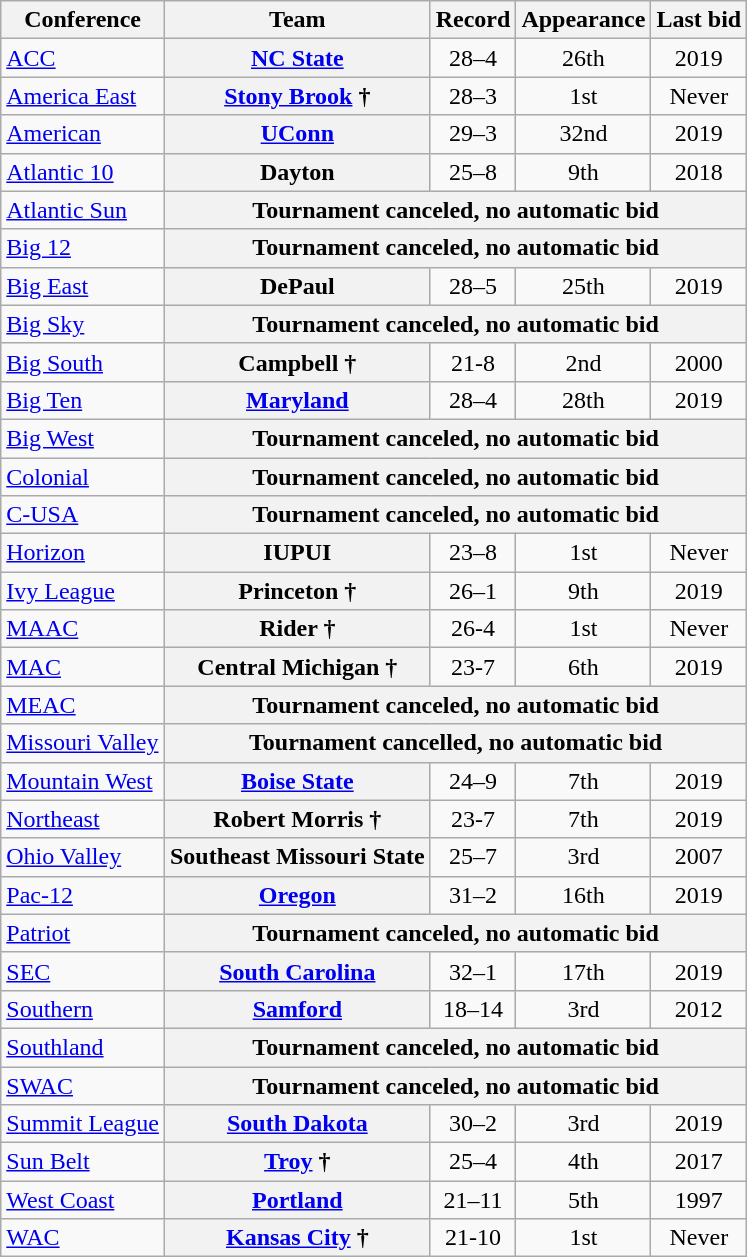<table class="wikitable sortable plainrowheaders" style="text-align:center;">
<tr>
<th scope="col">Conference</th>
<th scope="col">Team</th>
<th scope="col" data-sort-type="number">Record</th>
<th scope="col" data-sort-type="number">Appearance</th>
<th scope="col">Last bid</th>
</tr>
<tr>
<td align=left><a href='#'>ACC</a></td>
<th scope="row" style="text-align:center"><a href='#'>NC State</a></th>
<td align=center>28–4</td>
<td align=center>26th</td>
<td align=center>2019</td>
</tr>
<tr>
<td align=left><a href='#'>America East</a></td>
<th scope="row" style="text-align:center"><a href='#'>Stony Brook</a> †</th>
<td align=center>28–3</td>
<td align=center>1st</td>
<td align=center>Never</td>
</tr>
<tr>
<td align=left><a href='#'>American</a></td>
<th scope="row" style="text-align:center"><a href='#'>UConn</a></th>
<td align=center>29–3</td>
<td align=center>32nd</td>
<td align=center>2019</td>
</tr>
<tr>
<td align=left><a href='#'>Atlantic 10</a></td>
<th scope="row" style="text-align:center">Dayton</th>
<td align=center>25–8</td>
<td align=center>9th</td>
<td align=center>2018</td>
</tr>
<tr>
<td align=left><a href='#'>Atlantic Sun</a></td>
<th colspan="4">Tournament canceled, no automatic bid</th>
</tr>
<tr>
<td align=left><a href='#'>Big 12</a></td>
<th colspan="4">Tournament canceled, no automatic bid</th>
</tr>
<tr>
<td align=left><a href='#'>Big East</a></td>
<th scope="row" style="text-align:center">DePaul</th>
<td align=center>28–5</td>
<td align=center>25th</td>
<td align=center>2019</td>
</tr>
<tr>
<td align=left><a href='#'>Big Sky</a></td>
<th colspan="4">Tournament canceled, no automatic bid</th>
</tr>
<tr>
<td align=left><a href='#'>Big South</a></td>
<th scope="row" style="text-align:center">Campbell †</th>
<td align=center>21-8</td>
<td align=center>2nd</td>
<td align=center>2000</td>
</tr>
<tr>
<td align=left><a href='#'>Big Ten</a></td>
<th scope="row" style="text-align:center"><a href='#'>Maryland</a></th>
<td align=center>28–4</td>
<td align=center>28th</td>
<td align=center>2019</td>
</tr>
<tr>
<td align=left><a href='#'>Big West</a></td>
<th colspan="4">Tournament canceled, no automatic bid</th>
</tr>
<tr>
<td align=left><a href='#'>Colonial</a></td>
<th colspan="4">Tournament canceled, no automatic bid</th>
</tr>
<tr>
<td align=left><a href='#'>C-USA</a></td>
<th colspan="4">Tournament canceled, no automatic bid</th>
</tr>
<tr>
<td align=left><a href='#'>Horizon</a></td>
<th scope="row" style="text-align:center">IUPUI</th>
<td align=center>23–8</td>
<td align=center>1st</td>
<td align=center>Never</td>
</tr>
<tr>
<td align=left><a href='#'>Ivy League</a></td>
<th scope="row" style="text-align:center">Princeton †</th>
<td align=center>26–1</td>
<td align=center>9th</td>
<td align=center>2019</td>
</tr>
<tr>
<td align=left><a href='#'>MAAC</a></td>
<th scope="row" style="text-align:center">Rider †</th>
<td align=center>26-4</td>
<td align=center>1st</td>
<td align=center>Never</td>
</tr>
<tr>
<td align=left><a href='#'>MAC</a></td>
<th scope="row" style="text-align:center">Central Michigan †</th>
<td align=center>23-7</td>
<td align=center>6th</td>
<td align=center>2019</td>
</tr>
<tr>
<td align=left><a href='#'>MEAC</a></td>
<th colspan="4">Tournament canceled, no automatic bid</th>
</tr>
<tr>
<td align=left><a href='#'>Missouri Valley</a></td>
<th colspan="4">Tournament cancelled, no automatic bid</th>
</tr>
<tr>
<td align=left><a href='#'>Mountain West</a></td>
<th scope="row" style="text-align:center"><a href='#'>Boise State</a></th>
<td align=center>24–9</td>
<td align=center>7th</td>
<td align=center>2019</td>
</tr>
<tr>
<td align=left><a href='#'>Northeast</a></td>
<th scope="row" style="text-align:center">Robert Morris †</th>
<td align=center>23-7</td>
<td align=center>7th</td>
<td align=center>2019</td>
</tr>
<tr>
<td align=left><a href='#'>Ohio Valley</a></td>
<th scope="row" style="text-align:center">Southeast Missouri State</th>
<td align=center>25–7</td>
<td align=center>3rd</td>
<td align=center>2007</td>
</tr>
<tr>
<td align=left><a href='#'>Pac-12</a></td>
<th scope="row" style="text-align:center"><a href='#'>Oregon</a></th>
<td align=center>31–2</td>
<td align=center>16th</td>
<td align=center>2019</td>
</tr>
<tr>
<td align=left><a href='#'>Patriot</a></td>
<th colspan="4">Tournament canceled, no automatic bid</th>
</tr>
<tr>
<td align=left><a href='#'>SEC</a></td>
<th scope="row" style="text-align:center"><a href='#'>South Carolina</a></th>
<td align=center>32–1</td>
<td align=center>17th</td>
<td align=center>2019</td>
</tr>
<tr>
<td align=left><a href='#'>Southern</a></td>
<th scope="row" style="text-align:center"><a href='#'>Samford</a></th>
<td align=center>18–14</td>
<td align=center>3rd</td>
<td align=center>2012</td>
</tr>
<tr>
<td align=left><a href='#'>Southland</a></td>
<th colspan="4">Tournament canceled, no automatic bid</th>
</tr>
<tr>
<td align=left><a href='#'>SWAC</a></td>
<th colspan="4">Tournament canceled, no automatic bid</th>
</tr>
<tr>
<td align=left><a href='#'>Summit League</a></td>
<th scope="row" style="text-align:center"><a href='#'>South Dakota</a></th>
<td align=center>30–2</td>
<td align=center>3rd</td>
<td align=center>2019</td>
</tr>
<tr>
<td align=left><a href='#'>Sun Belt</a></td>
<th scope="row" style="text-align:center"><a href='#'>Troy</a> †</th>
<td align=center>25–4</td>
<td align=center>4th</td>
<td align=center>2017</td>
</tr>
<tr>
<td align=left><a href='#'>West Coast</a></td>
<th scope="row" style="text-align:center"><a href='#'>Portland</a></th>
<td align=center>21–11</td>
<td align=center>5th</td>
<td align=center>1997</td>
</tr>
<tr>
<td align=left><a href='#'>WAC</a></td>
<th scope="row" style="text-align:center"><a href='#'>Kansas City</a> †</th>
<td align=center>21-10</td>
<td align=center>1st</td>
<td align=center>Never</td>
</tr>
</table>
